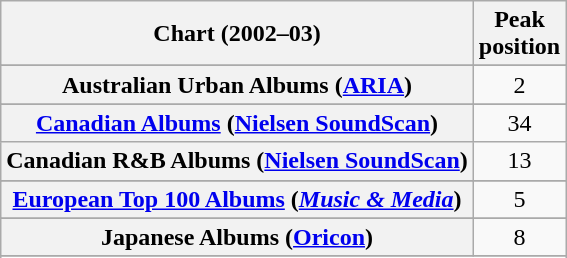<table class="wikitable sortable plainrowheaders" style="text-align:center">
<tr>
<th scope="col">Chart (2002–03)</th>
<th scope="col">Peak<br>position</th>
</tr>
<tr>
</tr>
<tr>
<th scope="row">Australian Urban Albums (<a href='#'>ARIA</a>)</th>
<td>2</td>
</tr>
<tr>
</tr>
<tr>
</tr>
<tr>
<th scope="row"><a href='#'>Canadian Albums</a> (<a href='#'>Nielsen SoundScan</a>)</th>
<td>34</td>
</tr>
<tr>
<th scope="row">Canadian R&B Albums (<a href='#'>Nielsen SoundScan</a>)</th>
<td>13</td>
</tr>
<tr>
</tr>
<tr>
</tr>
<tr>
<th scope="row"><a href='#'>European Top 100 Albums</a> (<em><a href='#'>Music & Media</a></em>)</th>
<td>5</td>
</tr>
<tr>
</tr>
<tr>
</tr>
<tr>
</tr>
<tr>
</tr>
<tr>
<th scope="row">Japanese Albums (<a href='#'>Oricon</a>)</th>
<td>8</td>
</tr>
<tr>
</tr>
<tr>
</tr>
<tr>
</tr>
<tr>
</tr>
<tr>
</tr>
<tr>
</tr>
<tr>
</tr>
<tr>
</tr>
<tr>
</tr>
</table>
